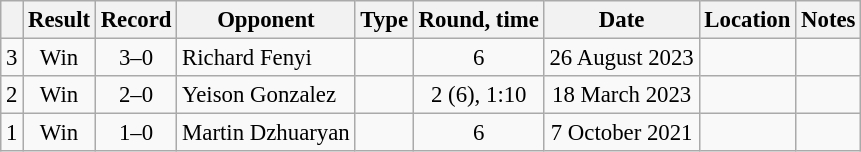<table class="wikitable" style="text-align:center; font-size:95%">
<tr>
<th></th>
<th>Result</th>
<th>Record</th>
<th>Opponent</th>
<th>Type</th>
<th>Round, time</th>
<th>Date</th>
<th>Location</th>
<th>Notes</th>
</tr>
<tr>
<td>3</td>
<td>Win</td>
<td>3–0</td>
<td style="text-align:left;"> Richard Fenyi</td>
<td></td>
<td>6</td>
<td>26 August 2023</td>
<td style="text-align:left;"> </td>
<td style="text-align:left;"></td>
</tr>
<tr>
<td>2</td>
<td>Win</td>
<td>2–0</td>
<td style="text-align:left;"> Yeison Gonzalez</td>
<td></td>
<td>2 (6), 1:10</td>
<td>18 March 2023</td>
<td style="text-align:left;"> </td>
<td style="text-align:left;"></td>
</tr>
<tr>
<td>1</td>
<td>Win</td>
<td>1–0</td>
<td style="text-align:left;"> Martin Dzhuaryan</td>
<td></td>
<td>6</td>
<td>7 October 2021</td>
<td style="text-align:left;"> </td>
<td style="text-align:left;"></td>
</tr>
</table>
